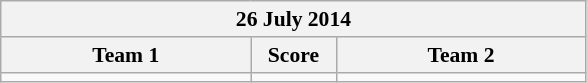<table class="wikitable" style="text-align: center; font-size:90% ">
<tr>
<th colspan=3>26 July 2014</th>
</tr>
<tr>
<th align="right" width="160">Team 1</th>
<th width="50">Score</th>
<th align="left" width="160">Team 2</th>
</tr>
<tr>
<td align=right><strong></strong></td>
<td align=center></td>
<td align=left></td>
</tr>
</table>
